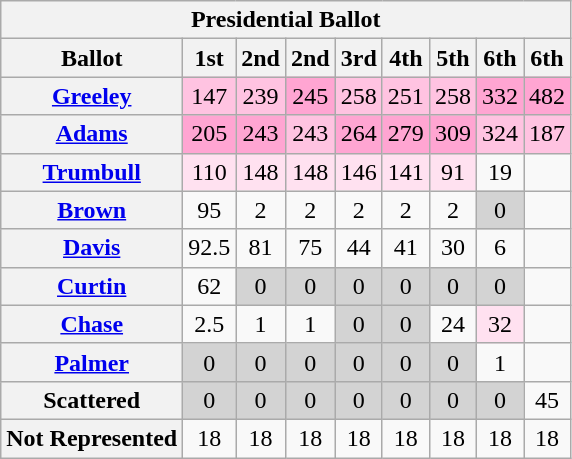<table class="wikitable sortable" style="text-align:center">
<tr>
<th colspan="9"><strong>Presidential Ballot</strong></th>
</tr>
<tr>
<th>Ballot</th>
<th>1st</th>
<th>2nd</th>
<th>2nd</th>
<th>3rd</th>
<th>4th</th>
<th>5th</th>
<th>6th</th>
<th>6th</th>
</tr>
<tr>
<th><a href='#'>Greeley</a></th>
<td style="background:#ffc3e1">147</td>
<td style="background:#ffc3e1">239</td>
<td style="background:#ffa5d2">245</td>
<td style="background:#ffc3e1">258</td>
<td style="background:#ffc3e1">251</td>
<td style="background:#ffc3e1">258</td>
<td style="background:#ffa5d2">332</td>
<td style="background:#ffa5d2">482</td>
</tr>
<tr>
<th><a href='#'>Adams</a></th>
<td style="background:#ffa5d2">205</td>
<td style="background:#ffa5d2">243</td>
<td style="background:#ffc3e1">243</td>
<td style="background:#ffa5d2">264</td>
<td style="background:#ffa5d2">279</td>
<td style="background:#ffa5d2">309</td>
<td style="background:#ffc3e1">324</td>
<td style="background:#ffc3e1">187</td>
</tr>
<tr>
<th><a href='#'>Trumbull</a></th>
<td style="background:#ffe1f0">110</td>
<td style="background:#ffe1f0">148</td>
<td style="background:#ffe1f0">148</td>
<td style="background:#ffe1f0">146</td>
<td style="background:#ffe1f0">141</td>
<td style="background:#ffe1f0">91</td>
<td>19</td>
<td></td>
</tr>
<tr>
<th><a href='#'>Brown</a></th>
<td>95</td>
<td>2</td>
<td>2</td>
<td>2</td>
<td>2</td>
<td>2</td>
<td style="background:#d3d3d3">0</td>
<td></td>
</tr>
<tr>
<th><a href='#'>Davis</a></th>
<td>92.5</td>
<td>81</td>
<td>75</td>
<td>44</td>
<td>41</td>
<td>30</td>
<td>6</td>
<td></td>
</tr>
<tr>
<th><a href='#'>Curtin</a></th>
<td>62</td>
<td style="background:#d3d3d3">0</td>
<td style="background:#d3d3d3">0</td>
<td style="background:#d3d3d3">0</td>
<td style="background:#d3d3d3">0</td>
<td style="background:#d3d3d3">0</td>
<td style="background:#d3d3d3">0</td>
<td></td>
</tr>
<tr>
<th><a href='#'>Chase</a></th>
<td>2.5</td>
<td>1</td>
<td>1</td>
<td style="background:#d3d3d3">0</td>
<td style="background:#d3d3d3">0</td>
<td>24</td>
<td style="background:#ffe1f0">32</td>
<td></td>
</tr>
<tr>
<th><a href='#'>Palmer</a></th>
<td style="background:#d3d3d3">0</td>
<td style="background:#d3d3d3">0</td>
<td style="background:#d3d3d3">0</td>
<td style="background:#d3d3d3">0</td>
<td style="background:#d3d3d3">0</td>
<td style="background:#d3d3d3">0</td>
<td>1</td>
<td></td>
</tr>
<tr>
<th>Scattered</th>
<td style="background:#d3d3d3">0</td>
<td style="background:#d3d3d3">0</td>
<td style="background:#d3d3d3">0</td>
<td style="background:#d3d3d3">0</td>
<td style="background:#d3d3d3">0</td>
<td style="background:#d3d3d3">0</td>
<td style="background:#d3d3d3">0</td>
<td>45</td>
</tr>
<tr>
<th>Not Represented</th>
<td>18</td>
<td>18</td>
<td>18</td>
<td>18</td>
<td>18</td>
<td>18</td>
<td>18</td>
<td>18</td>
</tr>
</table>
